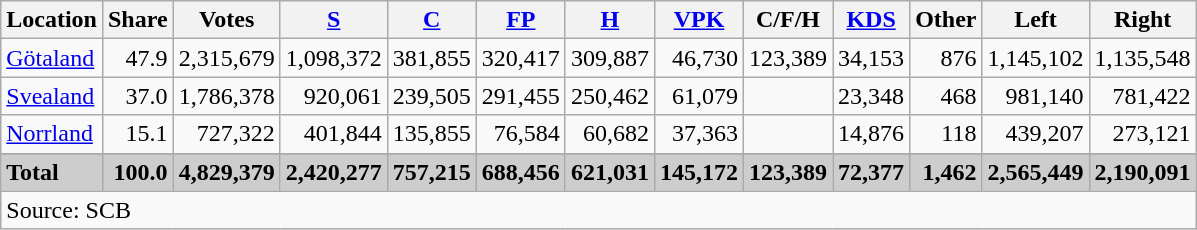<table class="wikitable sortable" style=text-align:right>
<tr>
<th>Location</th>
<th>Share</th>
<th>Votes</th>
<th><a href='#'>S</a></th>
<th><a href='#'>C</a></th>
<th><a href='#'>FP</a></th>
<th><a href='#'>H</a></th>
<th><a href='#'>VPK</a></th>
<th>C/F/H</th>
<th><a href='#'>KDS</a></th>
<th>Other</th>
<th>Left</th>
<th>Right</th>
</tr>
<tr>
<td align=left><a href='#'>Götaland</a></td>
<td>47.9</td>
<td>2,315,679</td>
<td>1,098,372</td>
<td>381,855</td>
<td>320,417</td>
<td>309,887</td>
<td>46,730</td>
<td>123,389</td>
<td>34,153</td>
<td>876</td>
<td>1,145,102</td>
<td>1,135,548</td>
</tr>
<tr>
<td align=left><a href='#'>Svealand</a></td>
<td>37.0</td>
<td>1,786,378</td>
<td>920,061</td>
<td>239,505</td>
<td>291,455</td>
<td>250,462</td>
<td>61,079</td>
<td></td>
<td>23,348</td>
<td>468</td>
<td>981,140</td>
<td>781,422</td>
</tr>
<tr>
<td align=left><a href='#'>Norrland</a></td>
<td>15.1</td>
<td>727,322</td>
<td>401,844</td>
<td>135,855</td>
<td>76,584</td>
<td>60,682</td>
<td>37,363</td>
<td></td>
<td>14,876</td>
<td>118</td>
<td>439,207</td>
<td>273,121</td>
</tr>
<tr>
</tr>
<tr style="background:#CDCDCD;">
<td align=left><strong>Total</strong></td>
<td><strong>100.0</strong></td>
<td><strong>4,829,379</strong></td>
<td><strong>2,420,277</strong></td>
<td><strong>757,215</strong></td>
<td><strong>688,456</strong></td>
<td><strong>621,031</strong></td>
<td><strong>145,172</strong></td>
<td><strong>123,389</strong></td>
<td><strong>72,377</strong></td>
<td><strong>1,462</strong></td>
<td><strong>2,565,449</strong></td>
<td><strong>2,190,091</strong></td>
</tr>
<tr>
<td align=left colspan=13>Source: SCB </td>
</tr>
</table>
